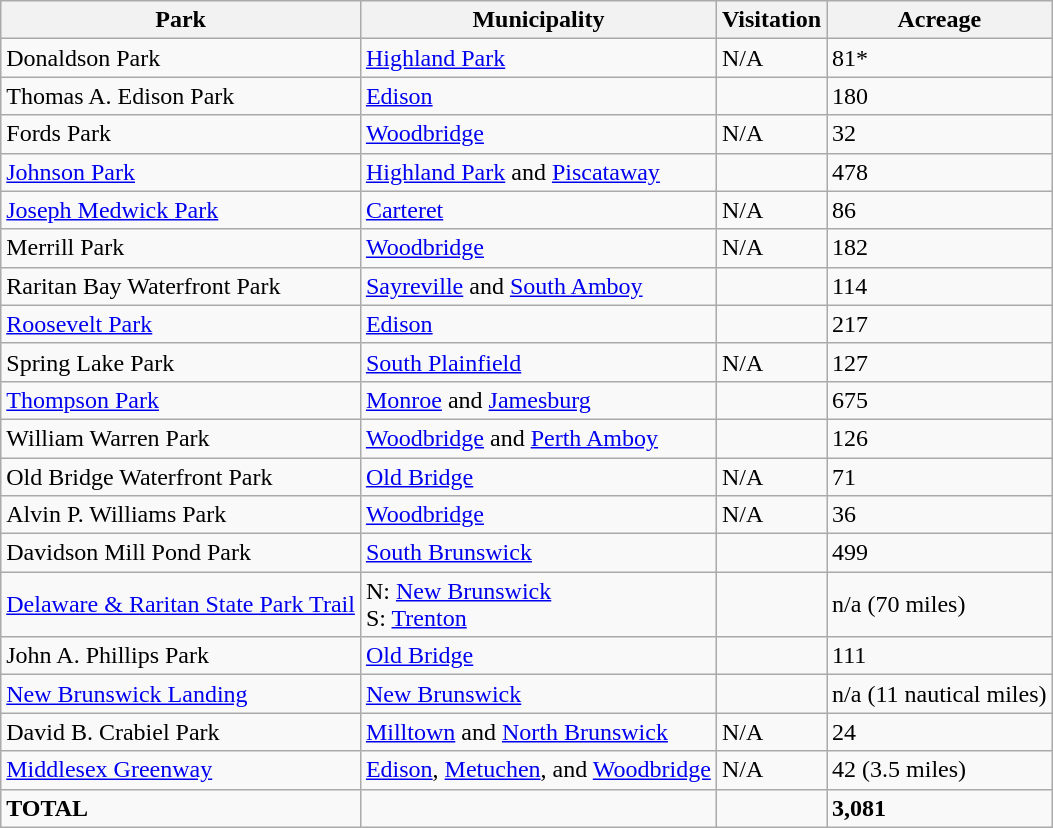<table class="wikitable sortable">
<tr>
<th>Park</th>
<th>Municipality</th>
<th>Visitation</th>
<th>Acreage</th>
</tr>
<tr>
<td>Donaldson Park</td>
<td><a href='#'>Highland Park</a></td>
<td>N/A</td>
<td>81*</td>
</tr>
<tr>
<td>Thomas A. Edison Park</td>
<td><a href='#'>Edison</a></td>
<td></td>
<td>180</td>
</tr>
<tr>
<td>Fords Park</td>
<td><a href='#'>Woodbridge</a></td>
<td>N/A</td>
<td>32</td>
</tr>
<tr>
<td><a href='#'>Johnson Park</a></td>
<td><a href='#'>Highland Park</a> and <a href='#'>Piscataway</a></td>
<td></td>
<td>478</td>
</tr>
<tr>
<td><a href='#'>Joseph Medwick Park</a></td>
<td><a href='#'>Carteret</a></td>
<td>N/A</td>
<td>86</td>
</tr>
<tr>
<td>Merrill Park</td>
<td><a href='#'>Woodbridge</a></td>
<td>N/A</td>
<td>182</td>
</tr>
<tr>
<td>Raritan Bay Waterfront Park</td>
<td><a href='#'>Sayreville</a> and <a href='#'>South Amboy</a></td>
<td></td>
<td>114</td>
</tr>
<tr>
<td><a href='#'>Roosevelt Park</a></td>
<td><a href='#'>Edison</a></td>
<td></td>
<td>217</td>
</tr>
<tr>
<td>Spring Lake Park</td>
<td><a href='#'>South Plainfield</a></td>
<td>N/A</td>
<td>127</td>
</tr>
<tr>
<td><a href='#'>Thompson Park</a></td>
<td><a href='#'>Monroe</a> and <a href='#'>Jamesburg</a></td>
<td></td>
<td>675</td>
</tr>
<tr>
<td>William Warren Park</td>
<td><a href='#'>Woodbridge</a> and <a href='#'>Perth Amboy</a></td>
<td></td>
<td>126</td>
</tr>
<tr>
<td>Old Bridge Waterfront Park</td>
<td><a href='#'>Old Bridge</a></td>
<td>N/A</td>
<td>71</td>
</tr>
<tr>
<td>Alvin P. Williams Park</td>
<td><a href='#'>Woodbridge</a></td>
<td>N/A</td>
<td>36</td>
</tr>
<tr>
<td>Davidson Mill Pond Park</td>
<td><a href='#'>South Brunswick</a></td>
<td></td>
<td>499</td>
</tr>
<tr>
<td><a href='#'>Delaware & Raritan State Park Trail</a></td>
<td>N: <a href='#'>New Brunswick</a><br>S: <a href='#'>Trenton</a></td>
<td></td>
<td>n/a (70 miles)</td>
</tr>
<tr>
<td>John A. Phillips Park</td>
<td><a href='#'>Old Bridge</a></td>
<td></td>
<td>111</td>
</tr>
<tr>
<td><a href='#'>New Brunswick Landing</a></td>
<td><a href='#'>New Brunswick</a></td>
<td></td>
<td>n/a (11 nautical miles)</td>
</tr>
<tr>
<td>David B. Crabiel Park</td>
<td><a href='#'>Milltown</a> and <a href='#'>North Brunswick</a></td>
<td>N/A</td>
<td>24</td>
</tr>
<tr>
<td><a href='#'>Middlesex Greenway</a></td>
<td><a href='#'>Edison</a>, <a href='#'>Metuchen</a>, and <a href='#'>Woodbridge</a></td>
<td>N/A</td>
<td>42 (3.5 miles)</td>
</tr>
<tr>
<td><strong>TOTAL</strong></td>
<td></td>
<td></td>
<td><strong>3,081</strong></td>
</tr>
</table>
